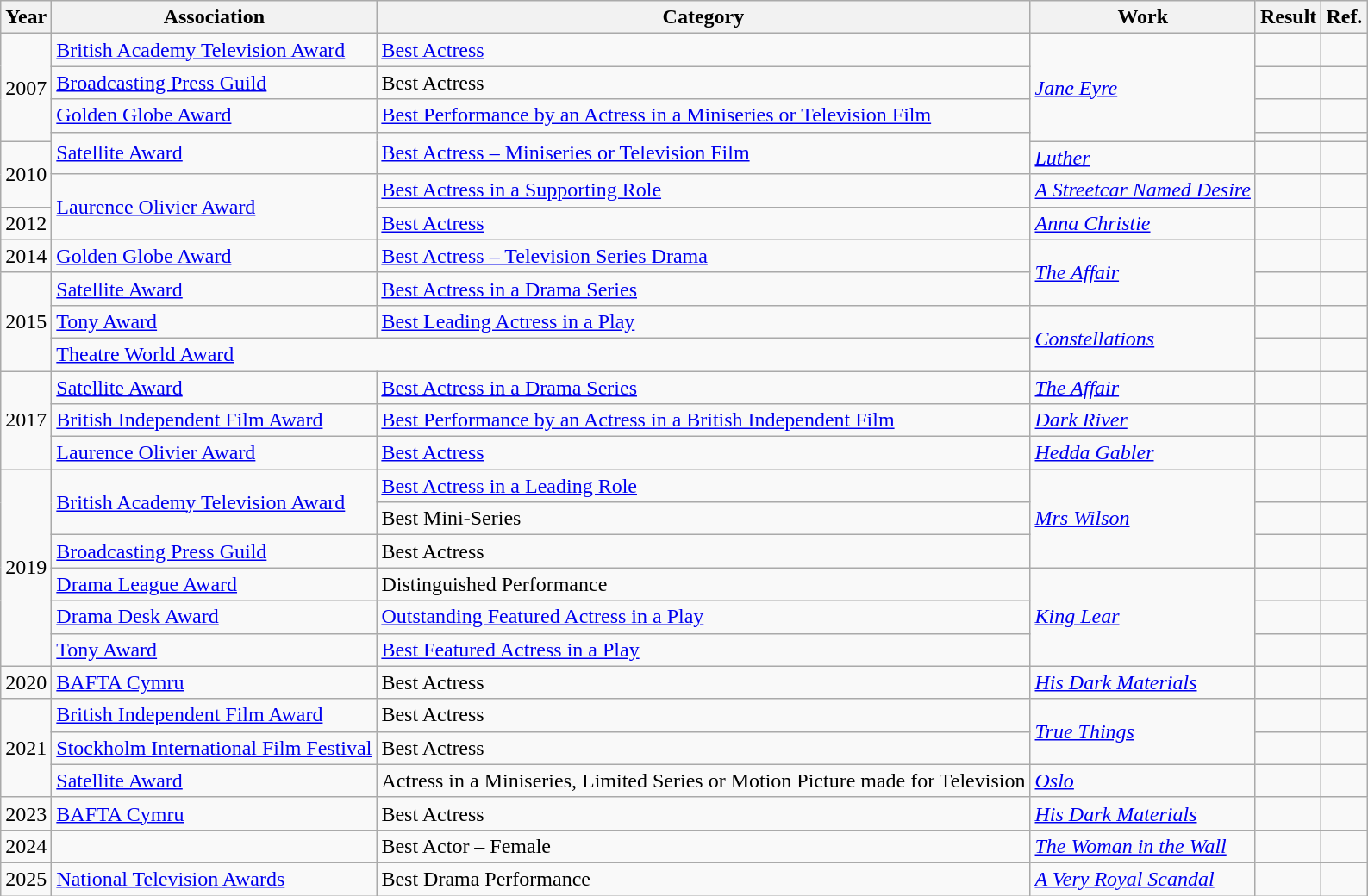<table class="wikitable sortable">
<tr>
<th>Year</th>
<th>Association</th>
<th>Category</th>
<th>Work</th>
<th>Result</th>
<th class="unsortable">Ref.</th>
</tr>
<tr>
<td rowspan="4" style="text-align:center;">2007</td>
<td><a href='#'>British Academy Television Award</a></td>
<td><a href='#'>Best Actress</a></td>
<td rowspan="4"><em><a href='#'>Jane Eyre</a></em></td>
<td></td>
<td style="text-align:center;"></td>
</tr>
<tr>
<td><a href='#'>Broadcasting Press Guild</a></td>
<td>Best Actress</td>
<td></td>
<td style="text-align:center;"></td>
</tr>
<tr>
<td><a href='#'>Golden Globe Award</a></td>
<td><a href='#'>Best Performance by an Actress in a Miniseries or Television Film</a></td>
<td></td>
<td style="text-align:center;"></td>
</tr>
<tr>
<td rowspan="2"><a href='#'>Satellite Award</a></td>
<td rowspan="2"><a href='#'>Best Actress – Miniseries or Television Film</a></td>
<td></td>
<td style="text-align:center;"></td>
</tr>
<tr>
<td rowspan="2" style="text-align:center;">2010</td>
<td><em><a href='#'>Luther</a></em></td>
<td></td>
<td style="text-align:center;"></td>
</tr>
<tr>
<td rowspan="2"><a href='#'>Laurence Olivier Award</a></td>
<td><a href='#'>Best Actress in a Supporting Role</a></td>
<td><em><a href='#'>A Streetcar Named Desire</a></em></td>
<td></td>
<td style="text-align:center;"></td>
</tr>
<tr>
<td style="text-align:center;">2012</td>
<td><a href='#'>Best Actress</a></td>
<td><em><a href='#'>Anna Christie</a></em></td>
<td></td>
<td style="text-align:center;"></td>
</tr>
<tr>
<td style="text-align:center;">2014</td>
<td><a href='#'>Golden Globe Award</a></td>
<td><a href='#'>Best Actress – Television Series Drama</a></td>
<td rowspan="2"><em><a href='#'>The Affair</a></em></td>
<td></td>
<td style="text-align:center;"></td>
</tr>
<tr>
<td rowspan="3" style="text-align:center;">2015</td>
<td><a href='#'>Satellite Award</a></td>
<td><a href='#'>Best Actress in a Drama Series</a></td>
<td></td>
<td style="text-align:center;"></td>
</tr>
<tr>
<td><a href='#'>Tony Award</a></td>
<td><a href='#'>Best Leading Actress in a Play</a></td>
<td rowspan="2"><em><a href='#'>Constellations</a></em></td>
<td></td>
<td style="text-align:center;"></td>
</tr>
<tr>
<td colspan="2"><a href='#'>Theatre World Award</a></td>
<td></td>
<td style="text-align:center;"></td>
</tr>
<tr>
<td rowspan="3" style="text-align:center;">2017</td>
<td><a href='#'>Satellite Award</a></td>
<td><a href='#'>Best Actress in a Drama Series</a></td>
<td><em><a href='#'>The Affair</a></em></td>
<td></td>
<td style="text-align:center;"></td>
</tr>
<tr>
<td><a href='#'>British Independent Film Award</a></td>
<td><a href='#'>Best Performance by an Actress in a British Independent Film</a></td>
<td><em><a href='#'>Dark River</a></em></td>
<td></td>
<td style="text-align:center;"></td>
</tr>
<tr>
<td><a href='#'>Laurence Olivier Award</a></td>
<td><a href='#'>Best Actress</a></td>
<td><em><a href='#'>Hedda Gabler</a></em></td>
<td></td>
<td style="text-align:center;"></td>
</tr>
<tr>
<td rowspan="6" style="text-align:center;">2019</td>
<td rowspan="2"><a href='#'>British Academy Television Award</a></td>
<td><a href='#'>Best Actress in a Leading Role</a></td>
<td rowspan="3"><em><a href='#'>Mrs Wilson</a></em></td>
<td></td>
<td style="text-align:center;"></td>
</tr>
<tr>
<td>Best Mini-Series</td>
<td></td>
<td style="text-align:center;"></td>
</tr>
<tr>
<td><a href='#'>Broadcasting Press Guild</a></td>
<td>Best Actress</td>
<td></td>
<td></td>
</tr>
<tr>
<td><a href='#'>Drama League Award</a></td>
<td>Distinguished Performance</td>
<td rowspan="3"><em><a href='#'>King Lear</a></em></td>
<td></td>
<td style="text-align:center;"></td>
</tr>
<tr>
<td><a href='#'>Drama Desk Award</a></td>
<td><a href='#'>Outstanding Featured Actress in a Play</a></td>
<td></td>
<td style="text-align:center;"></td>
</tr>
<tr>
<td><a href='#'>Tony Award</a></td>
<td><a href='#'>Best Featured Actress in a Play</a></td>
<td></td>
<td style="text-align:center;"></td>
</tr>
<tr>
<td>2020</td>
<td><a href='#'>BAFTA Cymru</a></td>
<td>Best Actress</td>
<td><em><a href='#'>His Dark Materials</a></em></td>
<td></td>
<td></td>
</tr>
<tr>
<td rowspan="3">2021</td>
<td><a href='#'>British Independent Film Award</a></td>
<td>Best Actress</td>
<td rowspan="2"><em><a href='#'>True Things</a></em></td>
<td></td>
<td></td>
</tr>
<tr>
<td><a href='#'>Stockholm International Film Festival</a></td>
<td>Best Actress</td>
<td></td>
<td></td>
</tr>
<tr>
<td><a href='#'>Satellite Award</a></td>
<td>Actress in a Miniseries, Limited Series or Motion Picture made for Television</td>
<td><em><a href='#'>Oslo</a></em></td>
<td></td>
<td></td>
</tr>
<tr>
<td>2023</td>
<td><a href='#'>BAFTA Cymru</a></td>
<td>Best Actress</td>
<td><em><a href='#'>His Dark Materials</a></em></td>
<td></td>
<td></td>
</tr>
<tr>
<td>2024</td>
<td></td>
<td>Best Actor – Female</td>
<td><a href='#'><em>The Woman in the Wall</em></a></td>
<td></td>
<td></td>
</tr>
<tr>
<td>2025</td>
<td><a href='#'>National Television Awards</a></td>
<td>Best Drama Performance</td>
<td><em><a href='#'>A Very Royal Scandal</a></em></td>
<td></td>
<td></td>
</tr>
</table>
